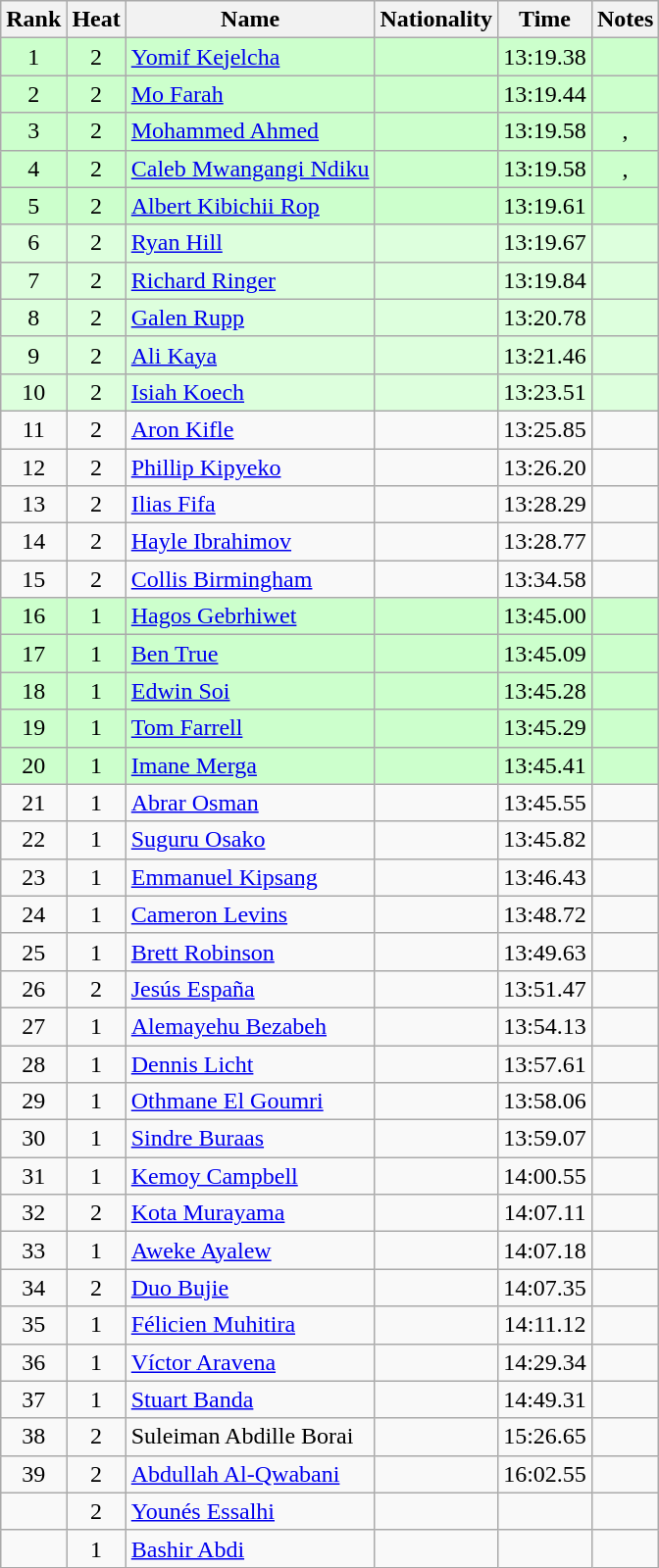<table class="wikitable sortable" style="text-align:center">
<tr>
<th>Rank</th>
<th>Heat</th>
<th>Name</th>
<th>Nationality</th>
<th>Time</th>
<th>Notes</th>
</tr>
<tr bgcolor=ccffcc>
<td>1</td>
<td>2</td>
<td align=left><a href='#'>Yomif Kejelcha</a></td>
<td align=left></td>
<td>13:19.38</td>
<td></td>
</tr>
<tr bgcolor=ccffcc>
<td>2</td>
<td>2</td>
<td align=left><a href='#'>Mo Farah</a></td>
<td align=left></td>
<td>13:19.44</td>
<td></td>
</tr>
<tr bgcolor=ccffcc>
<td>3</td>
<td>2</td>
<td align=left><a href='#'>Mohammed Ahmed</a></td>
<td align=left></td>
<td>13:19.58</td>
<td>, </td>
</tr>
<tr bgcolor=ccffcc>
<td>4</td>
<td>2</td>
<td align=left><a href='#'>Caleb Mwangangi Ndiku</a></td>
<td align=left></td>
<td>13:19.58</td>
<td>, </td>
</tr>
<tr bgcolor=ccffcc>
<td>5</td>
<td>2</td>
<td align=left><a href='#'>Albert Kibichii Rop</a></td>
<td align=left></td>
<td>13:19.61</td>
<td></td>
</tr>
<tr bgcolor=ddffdd>
<td>6</td>
<td>2</td>
<td align=left><a href='#'>Ryan Hill</a></td>
<td align=left></td>
<td>13:19.67</td>
<td></td>
</tr>
<tr bgcolor=ddffdd>
<td>7</td>
<td>2</td>
<td align=left><a href='#'>Richard Ringer</a></td>
<td align=left></td>
<td>13:19.84</td>
<td></td>
</tr>
<tr bgcolor=ddffdd>
<td>8</td>
<td>2</td>
<td align=left><a href='#'>Galen Rupp</a></td>
<td align=left></td>
<td>13:20.78</td>
<td></td>
</tr>
<tr bgcolor=ddffdd>
<td>9</td>
<td>2</td>
<td align=left><a href='#'>Ali Kaya</a></td>
<td align=left></td>
<td>13:21.46</td>
<td></td>
</tr>
<tr bgcolor=ddffdd>
<td>10</td>
<td>2</td>
<td align=left><a href='#'>Isiah Koech</a></td>
<td align=left></td>
<td>13:23.51</td>
<td></td>
</tr>
<tr>
<td>11</td>
<td>2</td>
<td align=left><a href='#'>Aron Kifle</a></td>
<td align=left></td>
<td>13:25.85</td>
<td></td>
</tr>
<tr>
<td>12</td>
<td>2</td>
<td align=left><a href='#'>Phillip Kipyeko</a></td>
<td align=left></td>
<td>13:26.20</td>
<td></td>
</tr>
<tr>
<td>13</td>
<td>2</td>
<td align=left><a href='#'>Ilias Fifa</a></td>
<td align=left></td>
<td>13:28.29</td>
<td></td>
</tr>
<tr>
<td>14</td>
<td>2</td>
<td align=left><a href='#'>Hayle Ibrahimov</a></td>
<td align=left></td>
<td>13:28.77</td>
<td></td>
</tr>
<tr>
<td>15</td>
<td>2</td>
<td align=left><a href='#'>Collis Birmingham</a></td>
<td align=left></td>
<td>13:34.58</td>
<td></td>
</tr>
<tr bgcolor=ccffcc>
<td>16</td>
<td>1</td>
<td align=left><a href='#'>Hagos Gebrhiwet</a></td>
<td align=left></td>
<td>13:45.00</td>
<td></td>
</tr>
<tr bgcolor=ccffcc>
<td>17</td>
<td>1</td>
<td align=left><a href='#'>Ben True</a></td>
<td align=left></td>
<td>13:45.09</td>
<td></td>
</tr>
<tr bgcolor=ccffcc>
<td>18</td>
<td>1</td>
<td align=left><a href='#'>Edwin Soi</a></td>
<td align=left></td>
<td>13:45.28</td>
<td></td>
</tr>
<tr bgcolor=ccffcc>
<td>19</td>
<td>1</td>
<td align=left><a href='#'>Tom Farrell</a></td>
<td align=left></td>
<td>13:45.29</td>
<td></td>
</tr>
<tr bgcolor=ccffcc>
<td>20</td>
<td>1</td>
<td align=left><a href='#'>Imane Merga</a></td>
<td align=left></td>
<td>13:45.41</td>
<td></td>
</tr>
<tr>
<td>21</td>
<td>1</td>
<td align=left><a href='#'>Abrar Osman</a></td>
<td align=left></td>
<td>13:45.55</td>
<td></td>
</tr>
<tr>
<td>22</td>
<td>1</td>
<td align=left><a href='#'>Suguru Osako</a></td>
<td align=left></td>
<td>13:45.82</td>
<td></td>
</tr>
<tr>
<td>23</td>
<td>1</td>
<td align=left><a href='#'>Emmanuel Kipsang</a></td>
<td align=left></td>
<td>13:46.43</td>
<td></td>
</tr>
<tr>
<td>24</td>
<td>1</td>
<td align=left><a href='#'>Cameron Levins</a></td>
<td align=left></td>
<td>13:48.72</td>
<td></td>
</tr>
<tr>
<td>25</td>
<td>1</td>
<td align=left><a href='#'>Brett Robinson</a></td>
<td align=left></td>
<td>13:49.63</td>
<td></td>
</tr>
<tr>
<td>26</td>
<td>2</td>
<td align=left><a href='#'>Jesús España</a></td>
<td align=left></td>
<td>13:51.47</td>
<td></td>
</tr>
<tr>
<td>27</td>
<td>1</td>
<td align=left><a href='#'>Alemayehu Bezabeh</a></td>
<td align=left></td>
<td>13:54.13</td>
<td></td>
</tr>
<tr>
<td>28</td>
<td>1</td>
<td align=left><a href='#'>Dennis Licht</a></td>
<td align=left></td>
<td>13:57.61</td>
<td></td>
</tr>
<tr>
<td>29</td>
<td>1</td>
<td align=left><a href='#'>Othmane El Goumri</a></td>
<td align=left></td>
<td>13:58.06</td>
<td></td>
</tr>
<tr>
<td>30</td>
<td>1</td>
<td align=left><a href='#'>Sindre Buraas</a></td>
<td align=left></td>
<td>13:59.07</td>
<td></td>
</tr>
<tr>
<td>31</td>
<td>1</td>
<td align=left><a href='#'>Kemoy Campbell</a></td>
<td align=left></td>
<td>14:00.55</td>
<td></td>
</tr>
<tr>
<td>32</td>
<td>2</td>
<td align=left><a href='#'>Kota Murayama</a></td>
<td align=left></td>
<td>14:07.11</td>
<td></td>
</tr>
<tr>
<td>33</td>
<td>1</td>
<td align=left><a href='#'>Aweke Ayalew</a></td>
<td align=left></td>
<td>14:07.18</td>
<td></td>
</tr>
<tr>
<td>34</td>
<td>2</td>
<td align=left><a href='#'>Duo Bujie</a></td>
<td align=left></td>
<td>14:07.35</td>
<td></td>
</tr>
<tr>
<td>35</td>
<td>1</td>
<td align=left><a href='#'>Félicien Muhitira</a></td>
<td align=left></td>
<td>14:11.12</td>
<td></td>
</tr>
<tr>
<td>36</td>
<td>1</td>
<td align=left><a href='#'>Víctor Aravena</a></td>
<td align=left></td>
<td>14:29.34</td>
<td></td>
</tr>
<tr>
<td>37</td>
<td>1</td>
<td align=left><a href='#'>Stuart Banda</a></td>
<td align=left></td>
<td>14:49.31</td>
<td></td>
</tr>
<tr>
<td>38</td>
<td>2</td>
<td align=left>Suleiman Abdille Borai</td>
<td align=left></td>
<td>15:26.65</td>
<td></td>
</tr>
<tr>
<td>39</td>
<td>2</td>
<td align=left><a href='#'>Abdullah Al-Qwabani</a></td>
<td align=left></td>
<td>16:02.55</td>
<td></td>
</tr>
<tr>
<td></td>
<td>2</td>
<td align=left><a href='#'>Younés Essalhi</a></td>
<td align=left></td>
<td></td>
<td></td>
</tr>
<tr>
<td></td>
<td>1</td>
<td align=left><a href='#'>Bashir Abdi</a></td>
<td align=left></td>
<td></td>
<td></td>
</tr>
</table>
